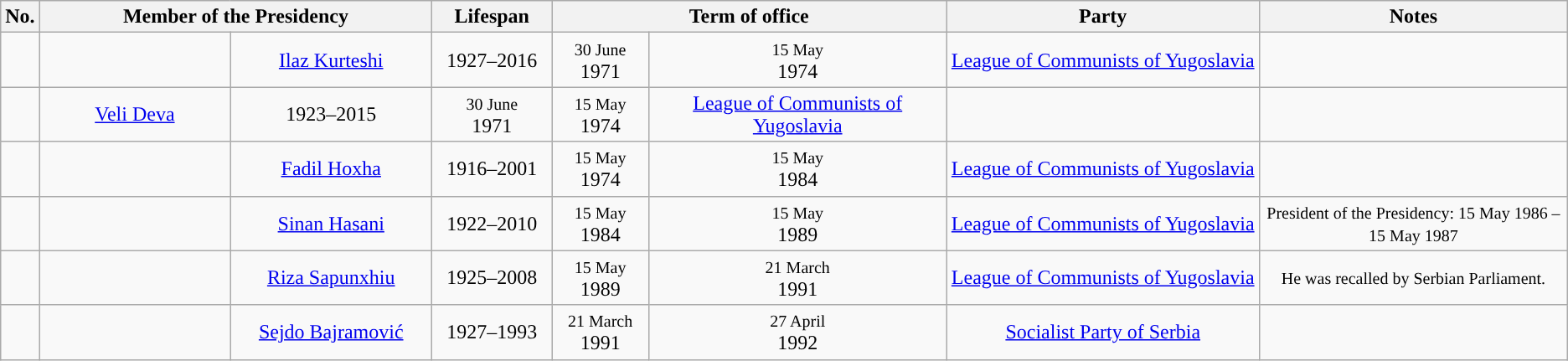<table class="wikitable" style="text-align:center">
<tr>
<th>No.</th>
<th colspan="2">Member of the Presidency</th>
<th>Lifespan</th>
<th colspan="2">Term of office</th>
<th>Party</th>
<th>Notes</th>
</tr>
<tr>
<td style="background: "></td>
<td style="width:1em;"></td>
<td style="width:11em;"><a href='#'>Ilaz Kurteshi</a></td>
<td style="width:6em;">1927–2016</td>
<td style="width:5em;"><small>30 June</small><br>1971</td>
<td style="width:5em;"><small>15 May</small><br>1974</td>
<td style="width:17em;"><a href='#'>League of Communists of Yugoslavia</a></td>
<td style="width:18em;"><small></small></td>
</tr>
<tr>
<td style="width:1em;"></td>
<td style="width:11em;"><a href='#'>Veli Deva</a></td>
<td style="width:6em;">1923–2015</td>
<td style="width:5em;"><small>30 June</small><br>1971</td>
<td style="width:5em;"><small>15 May</small><br>1974</td>
<td style="width:17em;"><a href='#'>League of Communists of Yugoslavia</a></td>
<td style="width:18em;"><small></small></td>
</tr>
<tr>
<td style="background: "></td>
<td style="width:1em;"></td>
<td style="width:11em;"><a href='#'>Fadil Hoxha</a></td>
<td style="width:6em;">1916–2001</td>
<td style="width:5em;"><small>15 May</small><br>1974</td>
<td style="width:5em;"><small>15 May</small><br>1984</td>
<td style="width:17em;"><a href='#'>League of Communists of Yugoslavia</a></td>
<td style="width:18em;"><small></small></td>
</tr>
<tr>
<td style="background: "></td>
<td style="width:1em;"></td>
<td style="width:11em;"><a href='#'>Sinan Hasani</a></td>
<td style="width:6em;">1922–2010</td>
<td style="width:5em;"><small>15 May</small><br>1984</td>
<td style="width:5em;"><small>15 May</small><br>1989</td>
<td style="width:17em;"><a href='#'>League of Communists of Yugoslavia</a></td>
<td style="width:18em;"><small>President of the Presidency: 15 May 1986 – 15 May 1987</small></td>
</tr>
<tr>
<td style="background: "></td>
<td style="width:1em;"></td>
<td style="width:11em;"><a href='#'>Riza Sapunxhiu</a></td>
<td style="width:6em;">1925–2008</td>
<td style="width:5em;"><small>15 May</small><br>1989</td>
<td style="width:5em;"><small>21 March</small><br>1991</td>
<td style="width:17em;"><a href='#'>League of Communists of Yugoslavia</a></td>
<td style="width:18em;"><small>He was recalled by Serbian Parliament.</small></td>
</tr>
<tr>
<td style="background: "></td>
<td style="width:1em;"></td>
<td style="width:11em;"><a href='#'>Sejdo Bajramović</a></td>
<td style="width:6em;">1927–1993</td>
<td style="width:5em;"><small>21 March</small><br>1991</td>
<td style="width:5em;"><small>27 April</small><br>1992</td>
<td style="width:17em;"><a href='#'>Socialist Party of Serbia</a></td>
<td style="width:18em;"><small></small></td>
</tr>
</table>
